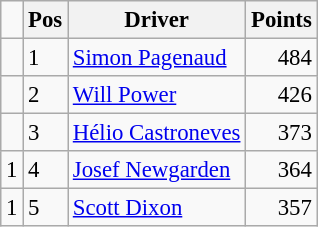<table class="wikitable" style="font-size: 95%;">
<tr>
<td></td>
<th>Pos</th>
<th>Driver</th>
<th>Points</th>
</tr>
<tr>
<td align="left"></td>
<td>1</td>
<td> <a href='#'>Simon Pagenaud</a></td>
<td align="right">484</td>
</tr>
<tr>
<td align="left"></td>
<td>2</td>
<td> <a href='#'>Will Power</a></td>
<td align="right">426</td>
</tr>
<tr>
<td align="left"></td>
<td>3</td>
<td> <a href='#'>Hélio Castroneves</a></td>
<td align="right">373</td>
</tr>
<tr>
<td align="left"> 1</td>
<td>4</td>
<td> <a href='#'>Josef Newgarden</a></td>
<td align="right">364</td>
</tr>
<tr>
<td align="left"> 1</td>
<td>5</td>
<td> <a href='#'>Scott Dixon</a></td>
<td align="right">357</td>
</tr>
</table>
